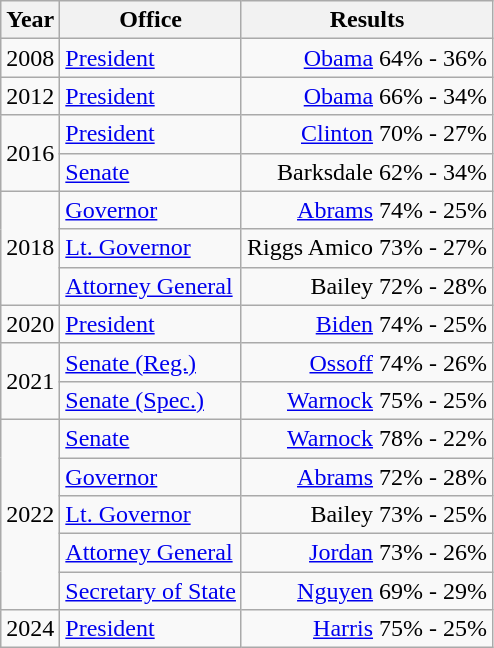<table class=wikitable>
<tr>
<th>Year</th>
<th>Office</th>
<th>Results</th>
</tr>
<tr>
<td>2008</td>
<td><a href='#'>President</a></td>
<td align="right" ><a href='#'>Obama</a> 64% - 36%</td>
</tr>
<tr>
<td>2012</td>
<td><a href='#'>President</a></td>
<td align="right" ><a href='#'>Obama</a> 66% - 34%</td>
</tr>
<tr>
<td rowspan=2>2016</td>
<td><a href='#'>President</a></td>
<td align="right" ><a href='#'>Clinton</a> 70% - 27%</td>
</tr>
<tr>
<td><a href='#'>Senate</a></td>
<td align="right" >Barksdale 62% - 34%</td>
</tr>
<tr>
<td rowspan=3>2018</td>
<td><a href='#'>Governor</a></td>
<td align="right" ><a href='#'>Abrams</a> 74% - 25%</td>
</tr>
<tr>
<td><a href='#'>Lt. Governor</a></td>
<td align="right" >Riggs Amico 73% - 27%</td>
</tr>
<tr>
<td><a href='#'>Attorney General</a></td>
<td align="right" >Bailey 72% - 28%</td>
</tr>
<tr>
<td>2020</td>
<td><a href='#'>President</a></td>
<td align="right" ><a href='#'>Biden</a> 74% - 25%</td>
</tr>
<tr>
<td rowspan=2>2021</td>
<td><a href='#'>Senate (Reg.)</a></td>
<td align="right" ><a href='#'>Ossoff</a> 74% - 26%</td>
</tr>
<tr>
<td><a href='#'>Senate (Spec.)</a></td>
<td align="right" ><a href='#'>Warnock</a> 75% - 25%</td>
</tr>
<tr>
<td rowspan=5>2022</td>
<td><a href='#'>Senate</a></td>
<td align="right" ><a href='#'>Warnock</a> 78% - 22%</td>
</tr>
<tr>
<td><a href='#'>Governor</a></td>
<td align="right" ><a href='#'>Abrams</a> 72% - 28%</td>
</tr>
<tr>
<td><a href='#'>Lt. Governor</a></td>
<td align="right" >Bailey 73% - 25%</td>
</tr>
<tr>
<td><a href='#'>Attorney General</a></td>
<td align="right" ><a href='#'>Jordan</a> 73% - 26%</td>
</tr>
<tr>
<td><a href='#'>Secretary of State</a></td>
<td align="right" ><a href='#'>Nguyen</a> 69% - 29%</td>
</tr>
<tr>
<td>2024</td>
<td><a href='#'>President</a></td>
<td align="right" ><a href='#'>Harris</a> 75% - 25%</td>
</tr>
</table>
